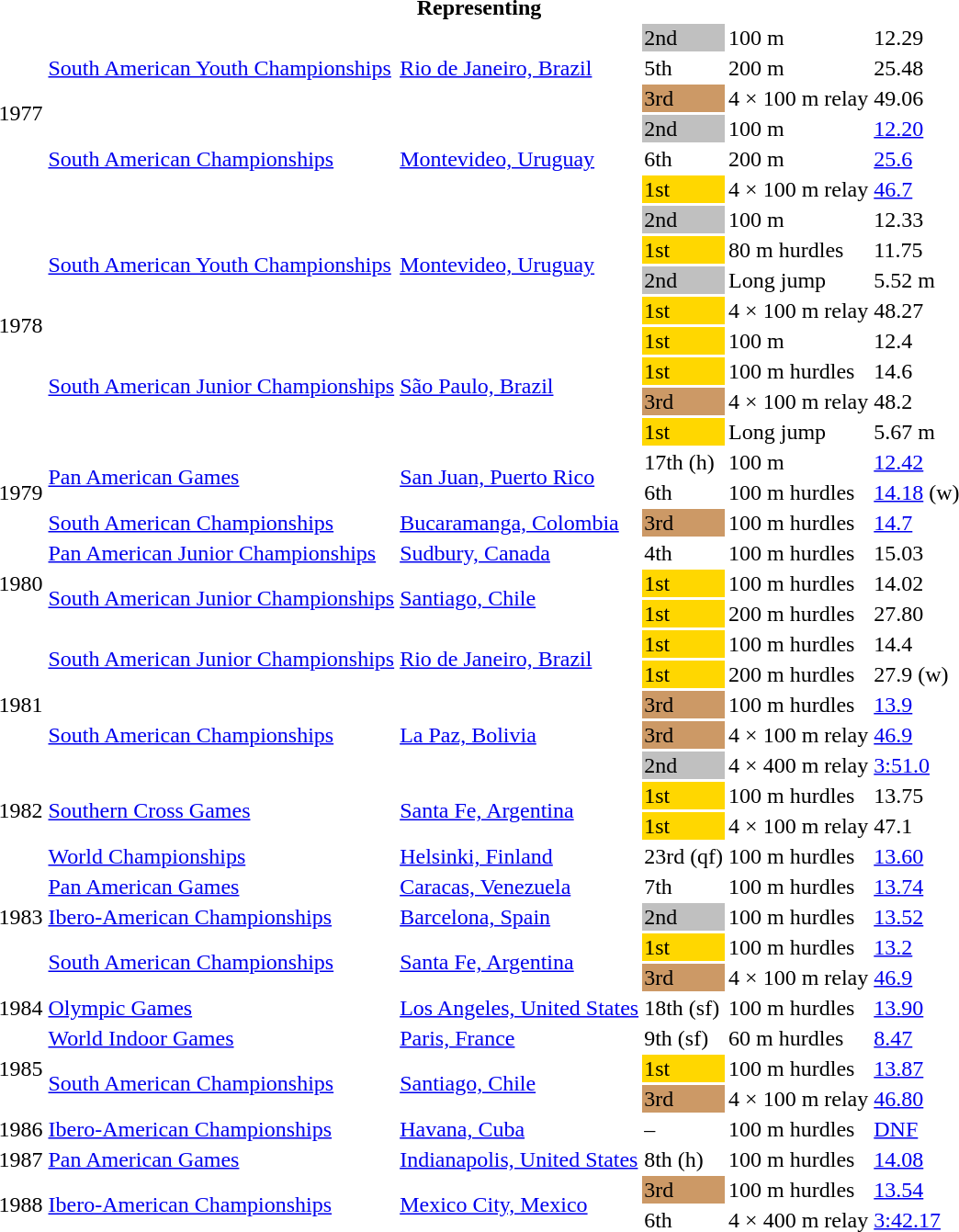<table>
<tr>
<th colspan="6">Representing </th>
</tr>
<tr>
<td rowspan=6>1977</td>
<td rowspan=3><a href='#'>South American Youth Championships</a></td>
<td rowspan=3><a href='#'>Rio de Janeiro, Brazil</a></td>
<td bgcolor=silver>2nd</td>
<td>100 m</td>
<td>12.29</td>
</tr>
<tr>
<td>5th</td>
<td>200 m</td>
<td>25.48</td>
</tr>
<tr>
<td bgcolor=cc9966>3rd</td>
<td>4 × 100 m relay</td>
<td>49.06</td>
</tr>
<tr>
<td rowspan=3><a href='#'>South American Championships</a></td>
<td rowspan=3><a href='#'>Montevideo, Uruguay</a></td>
<td bgcolor=silver>2nd</td>
<td>100 m</td>
<td><a href='#'>12.20</a></td>
</tr>
<tr>
<td>6th</td>
<td>200 m</td>
<td><a href='#'>25.6</a></td>
</tr>
<tr>
<td bgcolor=gold>1st</td>
<td>4 × 100 m relay</td>
<td><a href='#'>46.7</a></td>
</tr>
<tr>
<td rowspan=8>1978</td>
<td rowspan=4><a href='#'>South American Youth Championships</a></td>
<td rowspan=4><a href='#'>Montevideo, Uruguay</a></td>
<td bgcolor=silver>2nd</td>
<td>100 m</td>
<td>12.33</td>
</tr>
<tr>
<td bgcolor=gold>1st</td>
<td>80 m hurdles</td>
<td>11.75</td>
</tr>
<tr>
<td bgcolor=silver>2nd</td>
<td>Long jump</td>
<td>5.52 m</td>
</tr>
<tr>
<td bgcolor=gold>1st</td>
<td>4 × 100 m relay</td>
<td>48.27</td>
</tr>
<tr>
<td rowspan=4><a href='#'>South American Junior Championships</a></td>
<td rowspan=4><a href='#'>São Paulo, Brazil</a></td>
<td bgcolor=gold>1st</td>
<td>100 m</td>
<td>12.4</td>
</tr>
<tr>
<td bgcolor=gold>1st</td>
<td>100 m hurdles</td>
<td>14.6</td>
</tr>
<tr>
<td bgcolor=cc9966>3rd</td>
<td>4 × 100 m relay</td>
<td>48.2</td>
</tr>
<tr>
<td bgcolor=gold>1st</td>
<td>Long jump</td>
<td>5.67 m</td>
</tr>
<tr>
<td rowspan=3>1979</td>
<td rowspan=2><a href='#'>Pan American Games</a></td>
<td rowspan=2><a href='#'>San Juan, Puerto Rico</a></td>
<td>17th (h)</td>
<td>100 m</td>
<td><a href='#'>12.42</a></td>
</tr>
<tr>
<td>6th</td>
<td>100 m hurdles</td>
<td><a href='#'>14.18</a> (w)</td>
</tr>
<tr>
<td><a href='#'>South American Championships</a></td>
<td><a href='#'>Bucaramanga, Colombia</a></td>
<td bgcolor=cc9966>3rd</td>
<td>100 m hurdles</td>
<td><a href='#'>14.7</a></td>
</tr>
<tr>
<td rowspan=3>1980</td>
<td><a href='#'>Pan American Junior Championships</a></td>
<td><a href='#'>Sudbury, Canada</a></td>
<td>4th</td>
<td>100 m hurdles</td>
<td>15.03</td>
</tr>
<tr>
<td rowspan=2><a href='#'>South American Junior Championships</a></td>
<td rowspan=2><a href='#'>Santiago, Chile</a></td>
<td bgcolor=gold>1st</td>
<td>100 m hurdles</td>
<td>14.02</td>
</tr>
<tr>
<td bgcolor=gold>1st</td>
<td>200 m hurdles</td>
<td>27.80</td>
</tr>
<tr>
<td rowspan=5>1981</td>
<td rowspan=2><a href='#'>South American Junior Championships</a></td>
<td rowspan=2><a href='#'>Rio de Janeiro, Brazil</a></td>
<td bgcolor=gold>1st</td>
<td>100 m hurdles</td>
<td>14.4</td>
</tr>
<tr>
<td bgcolor=gold>1st</td>
<td>200 m hurdles</td>
<td>27.9 (w)</td>
</tr>
<tr>
<td rowspan=3><a href='#'>South American Championships</a></td>
<td rowspan=3><a href='#'>La Paz, Bolivia</a></td>
<td bgcolor=cc9966>3rd</td>
<td>100 m hurdles</td>
<td><a href='#'>13.9</a></td>
</tr>
<tr>
<td bgcolor=cc9966>3rd</td>
<td>4 × 100 m relay</td>
<td><a href='#'>46.9</a></td>
</tr>
<tr>
<td bgcolor=silver>2nd</td>
<td>4 × 400 m relay</td>
<td><a href='#'>3:51.0</a></td>
</tr>
<tr>
<td rowspan=2>1982</td>
<td rowspan=2><a href='#'>Southern Cross Games</a></td>
<td rowspan=2><a href='#'>Santa Fe, Argentina</a></td>
<td bgcolor=gold>1st</td>
<td>100 m hurdles</td>
<td>13.75</td>
</tr>
<tr>
<td bgcolor=gold>1st</td>
<td>4 × 100 m relay</td>
<td>47.1</td>
</tr>
<tr>
<td rowspan=5>1983</td>
<td><a href='#'>World Championships</a></td>
<td><a href='#'>Helsinki, Finland</a></td>
<td>23rd (qf)</td>
<td>100 m hurdles</td>
<td><a href='#'>13.60</a></td>
</tr>
<tr>
<td><a href='#'>Pan American Games</a></td>
<td><a href='#'>Caracas, Venezuela</a></td>
<td>7th</td>
<td>100 m hurdles</td>
<td><a href='#'>13.74</a></td>
</tr>
<tr>
<td><a href='#'>Ibero-American Championships</a></td>
<td><a href='#'>Barcelona, Spain</a></td>
<td bgcolor=silver>2nd</td>
<td>100 m hurdles</td>
<td><a href='#'>13.52</a></td>
</tr>
<tr>
<td rowspan=2><a href='#'>South American Championships</a></td>
<td rowspan=2><a href='#'>Santa Fe, Argentina</a></td>
<td bgcolor=gold>1st</td>
<td>100 m hurdles</td>
<td><a href='#'>13.2</a></td>
</tr>
<tr>
<td bgcolor=cc9966>3rd</td>
<td>4 × 100 m relay</td>
<td><a href='#'>46.9</a></td>
</tr>
<tr>
<td>1984</td>
<td><a href='#'>Olympic Games</a></td>
<td><a href='#'>Los Angeles, United States</a></td>
<td>18th (sf)</td>
<td>100 m hurdles</td>
<td><a href='#'>13.90</a></td>
</tr>
<tr>
<td rowspan=3>1985</td>
<td><a href='#'>World Indoor Games</a></td>
<td><a href='#'>Paris, France</a></td>
<td>9th (sf)</td>
<td>60 m hurdles</td>
<td><a href='#'>8.47</a></td>
</tr>
<tr>
<td rowspan=2><a href='#'>South American Championships</a></td>
<td rowspan=2><a href='#'>Santiago, Chile</a></td>
<td bgcolor=gold>1st</td>
<td>100 m hurdles</td>
<td><a href='#'>13.87</a></td>
</tr>
<tr>
<td bgcolor=cc9966>3rd</td>
<td>4 × 100 m relay</td>
<td><a href='#'>46.80</a></td>
</tr>
<tr>
<td>1986</td>
<td><a href='#'>Ibero-American Championships</a></td>
<td><a href='#'>Havana, Cuba</a></td>
<td>–</td>
<td>100 m hurdles</td>
<td><a href='#'>DNF</a></td>
</tr>
<tr>
<td>1987</td>
<td><a href='#'>Pan American Games</a></td>
<td><a href='#'>Indianapolis, United States</a></td>
<td>8th (h)</td>
<td>100 m hurdles</td>
<td><a href='#'>14.08</a></td>
</tr>
<tr>
<td rowspan=2>1988</td>
<td rowspan=2><a href='#'>Ibero-American Championships</a></td>
<td rowspan=2><a href='#'>Mexico City, Mexico</a></td>
<td bgcolor=cc9966>3rd</td>
<td>100 m hurdles</td>
<td><a href='#'>13.54</a></td>
</tr>
<tr>
<td>6th</td>
<td>4 × 400 m relay</td>
<td><a href='#'>3:42.17</a></td>
</tr>
</table>
